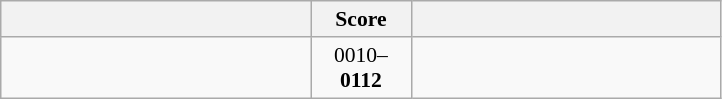<table class="wikitable" style="text-align: center; font-size:90% ">
<tr>
<th align="right" width="200"></th>
<th width="60">Score</th>
<th align="left" width="200"></th>
</tr>
<tr>
<td align="left"></td>
<td>0010–<strong>0112</strong></td>
<td align="left"><strong></strong></td>
</tr>
</table>
